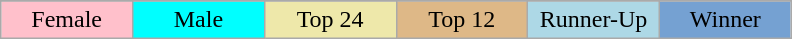<table class="wikitable" style="margin:1em auto; text-align:center;">
<tr>
</tr>
<tr>
<td style="background:pink;" width="15%">Female</td>
<td style="background:cyan;" width="15%">Male</td>
<td style="background:palegoldenrod;" width="15%">Top 24</td>
<td style="background:#DEB887" width="15%">Top 12</td>
<td style="background:lightblue" width="15%">Runner-Up</td>
<td style="background:#75A1D2" width="15%">Winner</td>
</tr>
</table>
